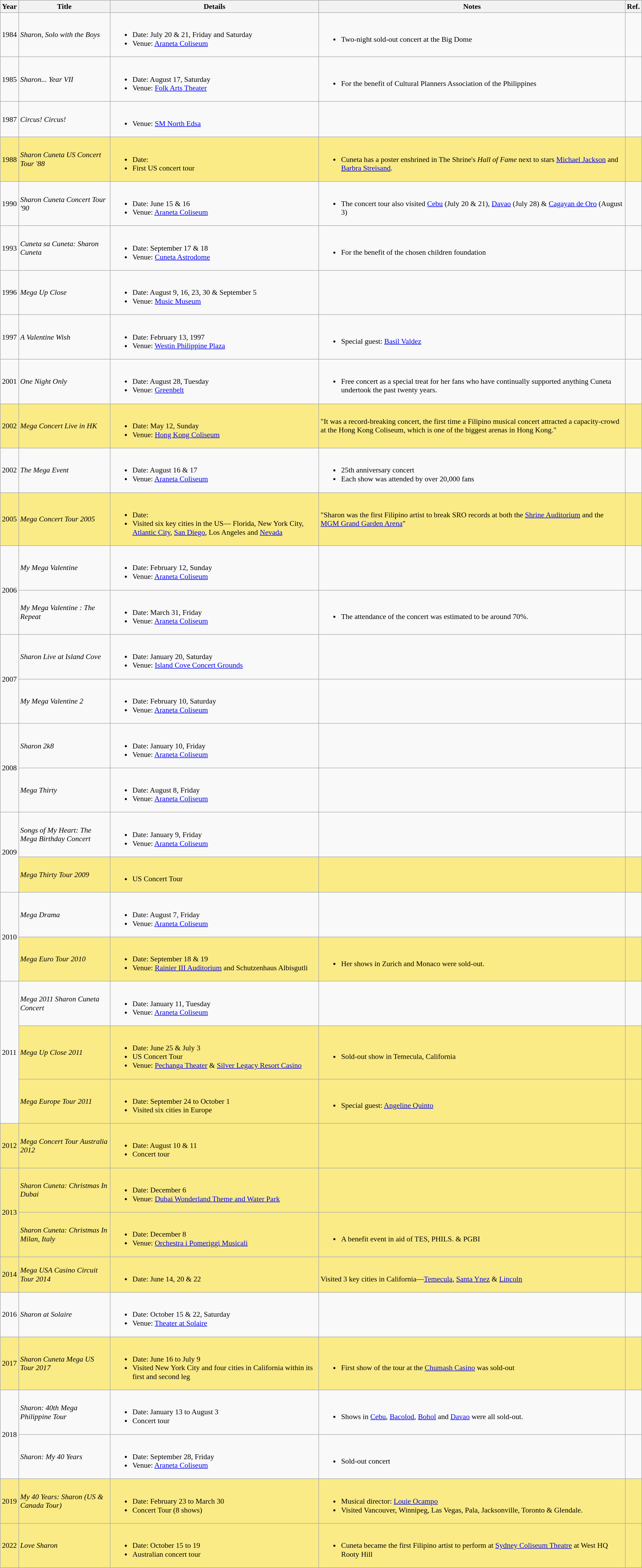<table class="wikitable sortable" style="font-size:90%;">
<tr>
<th>Year</th>
<th>Title</th>
<th>Details</th>
<th>Notes</th>
<th>Ref.</th>
</tr>
<tr>
<td>1984</td>
<td><em>Sharon, Solo with the Boys</em></td>
<td><br><ul><li>Date: July 20 & 21, Friday and Saturday</li><li>Venue: <a href='#'>Araneta Coliseum</a></li></ul></td>
<td><br><ul><li>Two-night sold-out concert at the Big Dome</li></ul></td>
<td></td>
</tr>
<tr>
<td>1985</td>
<td><em>Sharon... Year VII</em></td>
<td><br><ul><li>Date: August 17, Saturday</li><li>Venue: <a href='#'>Folk Arts Theater</a></li></ul></td>
<td><br><ul><li>For the benefit of Cultural Planners Association of the Philippines</li></ul></td>
<td></td>
</tr>
<tr>
<td>1987</td>
<td><em>Circus! Circus!</em></td>
<td><br><ul><li>Venue: <a href='#'>SM North Edsa</a></li></ul></td>
<td></td>
<td></td>
</tr>
<tr style="background:#FAEB86" scope="row">
<td>1988</td>
<td><em>Sharon Cuneta US Concert Tour '88</em></td>
<td><br><ul><li>Date:</li><li>First US concert tour</li></ul></td>
<td><br><ul><li>Cuneta has a poster enshrined in The Shrine's <em>Hall of Fame</em> next to stars <a href='#'>Michael Jackson</a> and <a href='#'>Barbra Streisand</a>.</li></ul></td>
<td></td>
</tr>
<tr>
<td>1990</td>
<td><em>Sharon Cuneta Concert Tour '90</em></td>
<td><br><ul><li>Date: June 15 & 16</li><li>Venue: <a href='#'>Araneta Coliseum</a></li></ul></td>
<td><br><ul><li>The concert tour also visited <a href='#'>Cebu</a> (July 20 & 21), <a href='#'>Davao</a> (July 28) & <a href='#'>Cagayan de Oro</a> (August 3)</li></ul></td>
<td></td>
</tr>
<tr>
<td>1993</td>
<td><em>Cuneta sa Cuneta: Sharon Cuneta</em></td>
<td><br><ul><li>Date: September 17 & 18</li><li>Venue: <a href='#'>Cuneta Astrodome</a></li></ul></td>
<td><br><ul><li>For the benefit of the chosen children foundation</li></ul></td>
<td></td>
</tr>
<tr>
<td>1996</td>
<td><em>Mega Up Close</em></td>
<td><br><ul><li>Date: August 9, 16, 23, 30 & September 5</li><li>Venue: <a href='#'>Music Museum</a></li></ul></td>
<td></td>
<td></td>
</tr>
<tr>
<td>1997</td>
<td><em>A Valentine Wish</em></td>
<td><br><ul><li>Date: February 13, 1997</li><li>Venue: <a href='#'>Westin Philippine Plaza</a></li></ul></td>
<td><br><ul><li>Special guest: <a href='#'>Basil Valdez</a></li></ul></td>
<td></td>
</tr>
<tr>
<td>2001</td>
<td><em>One Night Only</em></td>
<td><br><ul><li>Date: August 28, Tuesday</li><li>Venue: <a href='#'>Greenbelt</a></li></ul></td>
<td><br><ul><li>Free concert as a special treat for her fans who have continually supported anything Cuneta undertook the past twenty years.</li></ul></td>
<td></td>
</tr>
<tr style="background:#FAEB86" scope="row">
<td>2002</td>
<td><em>Mega Concert Live in HK</em></td>
<td><br><ul><li>Date: May 12, Sunday</li><li>Venue: <a href='#'>Hong Kong Coliseum</a></li></ul></td>
<td>"It was a record-breaking concert, the first time a Filipino musical concert attracted a capacity-crowd at the Hong Kong Coliseum, which is one of the biggest arenas in Hong Kong."</td>
<td></td>
</tr>
<tr>
<td>2002</td>
<td><em>The Mega Event</em></td>
<td><br><ul><li>Date: August 16 & 17</li><li>Venue: <a href='#'>Araneta Coliseum</a></li></ul></td>
<td><br><ul><li>25th anniversary concert</li><li>Each show was attended by over 20,000 fans</li></ul></td>
<td></td>
</tr>
<tr style="background:#FAEB86" scope="row">
<td>2005</td>
<td><em>Mega Concert Tour 2005</em></td>
<td><br><ul><li>Date:</li><li>Visited six key cities in the US— Florida, New York City, <a href='#'>Atlantic City</a>, <a href='#'>San Diego</a>, Los Angeles and <a href='#'>Nevada</a></li></ul></td>
<td>"Sharon was the first Filipino artist to break SRO records at both the <a href='#'>Shrine Auditorium</a> and the <a href='#'>MGM Grand Garden Arena</a>"</td>
<td></td>
</tr>
<tr>
<td rowspan="2">2006</td>
<td><em>My Mega Valentine</em></td>
<td><br><ul><li>Date: February 12, Sunday</li><li>Venue: <a href='#'>Araneta Coliseum</a></li></ul></td>
<td></td>
<td></td>
</tr>
<tr>
<td><em>My Mega Valentine : The Repeat</em></td>
<td><br><ul><li>Date: March 31, Friday</li><li>Venue: <a href='#'>Araneta Coliseum</a></li></ul></td>
<td><br><ul><li>The attendance of the concert was estimated to be around 70%.</li></ul></td>
<td></td>
</tr>
<tr>
<td rowspan="2">2007</td>
<td><em>Sharon Live at Island Cove</em></td>
<td><br><ul><li>Date: January 20, Saturday</li><li>Venue: <a href='#'>Island Cove Concert Grounds</a></li></ul></td>
<td></td>
<td></td>
</tr>
<tr>
<td><em>My Mega Valentine 2</em></td>
<td><br><ul><li>Date: February 10, Saturday</li><li>Venue: <a href='#'>Araneta Coliseum</a></li></ul></td>
<td></td>
<td></td>
</tr>
<tr>
<td rowspan="2">2008</td>
<td><em>Sharon 2k8</em></td>
<td><br><ul><li>Date: January 10, Friday</li><li>Venue: <a href='#'>Araneta Coliseum</a></li></ul></td>
<td></td>
<td></td>
</tr>
<tr>
<td><em>Mega Thirty</em></td>
<td><br><ul><li>Date: August 8, Friday</li><li>Venue: <a href='#'>Araneta Coliseum</a></li></ul></td>
<td></td>
<td></td>
</tr>
<tr>
<td rowspan="2">2009</td>
<td><em>Songs of My Heart: The Mega Birthday Concert</em></td>
<td><br><ul><li>Date: January 9, Friday</li><li>Venue: <a href='#'>Araneta Coliseum</a></li></ul></td>
<td></td>
<td></td>
</tr>
<tr style="background:#FAEB86" scope="row">
<td><em>Mega Thirty Tour 2009</em></td>
<td><br><ul><li>US Concert Tour</li></ul></td>
<td></td>
<td></td>
</tr>
<tr>
<td rowspan="2">2010</td>
<td><em>Mega Drama</em></td>
<td><br><ul><li>Date: August 7, Friday</li><li>Venue: <a href='#'>Araneta Coliseum</a></li></ul></td>
<td></td>
<td></td>
</tr>
<tr style="background:#FAEB86" scope="row">
<td><em>Mega Euro Tour 2010</em></td>
<td><br><ul><li>Date: September 18 & 19</li><li>Venue: <a href='#'>Rainier III Auditorium</a> and Schutzenhaus Albisgutli</li></ul></td>
<td><br><ul><li>Her shows in Zurich and Monaco were sold-out.</li></ul></td>
<td></td>
</tr>
<tr>
<td rowspan="3">2011</td>
<td><em>Mega 2011 Sharon Cuneta Concert</em></td>
<td><br><ul><li>Date: January 11, Tuesday</li><li>Venue: <a href='#'>Araneta Coliseum</a></li></ul></td>
<td></td>
<td></td>
</tr>
<tr style="background:#FAEB86" scope="row">
<td><em>Mega Up Close 2011</em></td>
<td><br><ul><li>Date: June 25 & July 3</li><li>US Concert Tour</li><li>Venue: <a href='#'>Pechanga Theater</a> & <a href='#'>Silver Legacy Resort Casino</a></li></ul></td>
<td><br><ul><li>Sold-out show in Temecula, California</li></ul></td>
<td></td>
</tr>
<tr style="background:#FAEB86" scope="row">
<td><em>Mega Europe Tour 2011</em></td>
<td><br><ul><li>Date: September 24 to October 1</li><li>Visited six cities in Europe</li></ul></td>
<td><br><ul><li>Special guest: <a href='#'>Angeline Quinto</a></li></ul></td>
<td></td>
</tr>
<tr style="background:#FAEB86" scope="row">
<td>2012</td>
<td><em>Mega Concert Tour Australia 2012</em></td>
<td><br><ul><li>Date: August 10 & 11</li><li>Concert tour</li></ul></td>
<td></td>
<td></td>
</tr>
<tr style="background:#FAEB86" scope="row">
<td rowspan="2">2013</td>
<td><em>Sharon Cuneta: Christmas In Dubai</em></td>
<td><br><ul><li>Date: December 6</li><li>Venue: <a href='#'>Dubai Wonderland Theme and Water Park</a></li></ul></td>
<td></td>
<td></td>
</tr>
<tr style="background:#FAEB86" scope="row">
<td><em>Sharon Cuneta: Christmas In Milan, Italy</em></td>
<td><br><ul><li>Date: December 8</li><li>Venue: <a href='#'>Orchestra i Pomeriggi Musicali</a></li></ul></td>
<td><br><ul><li>A benefit event in aid of TES, PHILS. & PGBI</li></ul></td>
<td></td>
</tr>
<tr style="background:#FAEB86" scope="row">
<td>2014</td>
<td><em>Mega USA Casino Circuit Tour 2014</em></td>
<td><br><ul><li>Date: June 14, 20 & 22</li></ul></td>
<td><br>Visited 3 key cities in California—<a href='#'>Temecula</a>, <a href='#'>Santa Ynez</a> & <a href='#'>Lincoln</a></td>
<td></td>
</tr>
<tr>
<td>2016</td>
<td><em>Sharon at Solaire</em></td>
<td><br><ul><li>Date: October 15 & 22, Saturday</li><li>Venue: <a href='#'>Theater at Solaire</a></li></ul></td>
<td></td>
<td></td>
</tr>
<tr style="background:#FAEB86" scope="row">
<td>2017</td>
<td><em>Sharon Cuneta Mega US Tour 2017</em></td>
<td><br><ul><li>Date: June 16 to July 9</li><li>Visited New York City and four cities in California within its first and second leg</li></ul></td>
<td><br><ul><li>First show of the tour at the <a href='#'>Chumash Casino</a> was sold-out</li></ul></td>
<td></td>
</tr>
<tr>
<td rowspan="2">2018</td>
<td><em>Sharon: 40th Mega Philippine Tour</em></td>
<td><br><ul><li>Date: January 13 to August 3</li><li>Concert tour</li></ul></td>
<td><br><ul><li>Shows in <a href='#'>Cebu</a>, <a href='#'>Bacolod</a>, <a href='#'>Bohol</a> and <a href='#'>Davao</a> were all sold-out.</li></ul></td>
<td></td>
</tr>
<tr>
<td><em>Sharon: My 40 Years</em></td>
<td><br><ul><li>Date: September 28, Friday</li><li>Venue: <a href='#'>Araneta Coliseum</a></li></ul></td>
<td><br><ul><li>Sold-out concert</li></ul></td>
<td></td>
</tr>
<tr style="background:#FAEB86" scope="row">
<td>2019</td>
<td><em>My 40 Years: Sharon (US & Canada Tour)</em></td>
<td><br><ul><li>Date: February 23 to March 30</li><li>Concert Tour (8 shows)</li></ul></td>
<td><br><ul><li>Musical director: <a href='#'>Louie Ocampo</a></li><li>Visited Vancouver, Winnipeg, Las Vegas, Pala, Jacksonville, Toronto & Glendale.</li></ul></td>
<td></td>
</tr>
<tr style="background:#FAEB86" scope="row">
<td>2022</td>
<td><em>Love Sharon</em></td>
<td><br><ul><li>Date: October 15 to 19</li><li>Australian concert tour</li></ul></td>
<td><br><ul><li>Cuneta became the first Filipino artist to perform at <a href='#'>Sydney Coliseum Theatre</a> at West HQ Rooty Hill</li></ul></td>
<td></td>
</tr>
</table>
